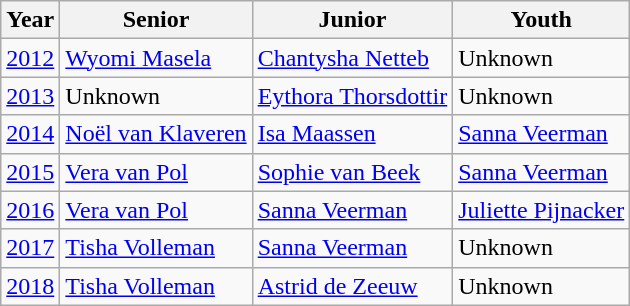<table class="wikitable">
<tr>
<th>Year</th>
<th>Senior</th>
<th>Junior</th>
<th>Youth</th>
</tr>
<tr>
<td><a href='#'>2012</a></td>
<td><a href='#'>Wyomi Masela</a></td>
<td><a href='#'>Chantysha Netteb</a></td>
<td>Unknown</td>
</tr>
<tr>
<td><a href='#'>2013</a></td>
<td>Unknown</td>
<td><a href='#'>Eythora Thorsdottir</a></td>
<td>Unknown</td>
</tr>
<tr>
<td><a href='#'>2014</a></td>
<td><a href='#'>Noël van Klaveren</a></td>
<td><a href='#'>Isa Maassen</a></td>
<td><a href='#'>Sanna Veerman</a></td>
</tr>
<tr>
<td><a href='#'>2015</a></td>
<td><a href='#'>Vera van Pol</a></td>
<td><a href='#'>Sophie van Beek</a></td>
<td><a href='#'>Sanna Veerman</a></td>
</tr>
<tr>
<td><a href='#'>2016</a></td>
<td><a href='#'>Vera van Pol</a></td>
<td><a href='#'>Sanna Veerman</a></td>
<td><a href='#'>Juliette Pijnacker</a></td>
</tr>
<tr>
<td><a href='#'>2017</a></td>
<td><a href='#'>Tisha Volleman</a></td>
<td><a href='#'>Sanna Veerman</a></td>
<td>Unknown</td>
</tr>
<tr>
<td><a href='#'>2018</a></td>
<td><a href='#'>Tisha Volleman</a></td>
<td><a href='#'>Astrid de Zeeuw</a></td>
<td>Unknown</td>
</tr>
</table>
